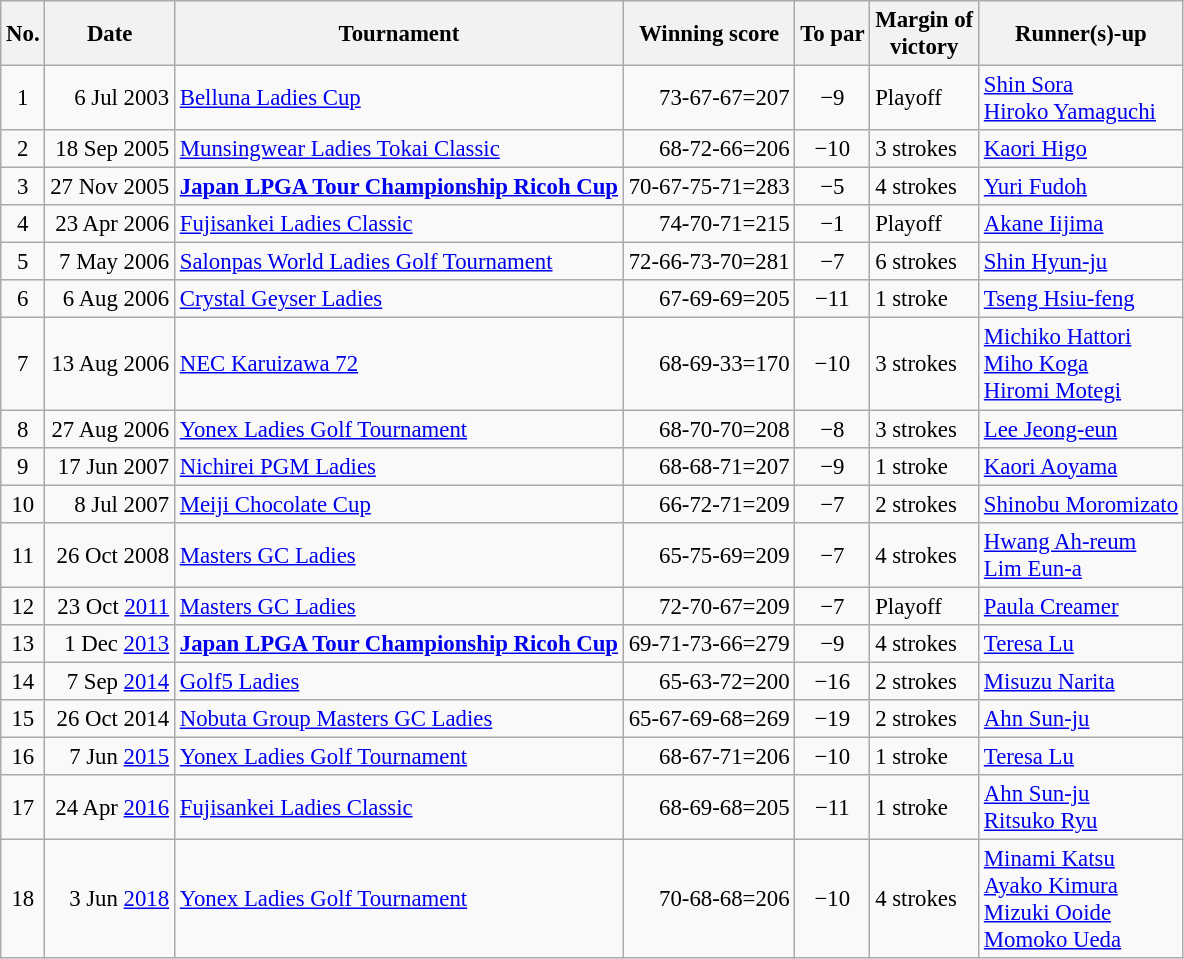<table class="wikitable" style="font-size:95%;">
<tr>
<th>No.</th>
<th>Date</th>
<th>Tournament</th>
<th>Winning score</th>
<th>To par</th>
<th>Margin of<br>victory</th>
<th>Runner(s)-up</th>
</tr>
<tr>
<td align=center>1</td>
<td align=right>6 Jul 2003</td>
<td><a href='#'>Belluna Ladies Cup</a></td>
<td align=right>73-67-67=207</td>
<td align=center>−9</td>
<td>Playoff</td>
<td> <a href='#'>Shin Sora</a><br> <a href='#'>Hiroko Yamaguchi</a></td>
</tr>
<tr>
<td align=center>2</td>
<td align=right>18 Sep 2005</td>
<td><a href='#'>Munsingwear Ladies Tokai Classic</a></td>
<td align=right>68-72-66=206</td>
<td align=center>−10</td>
<td>3 strokes</td>
<td> <a href='#'>Kaori Higo</a></td>
</tr>
<tr>
<td align=center>3</td>
<td align=right>27 Nov 2005</td>
<td><strong><a href='#'>Japan LPGA Tour Championship Ricoh Cup</a></strong></td>
<td align=right>70-67-75-71=283</td>
<td align=center>−5</td>
<td>4 strokes</td>
<td> <a href='#'>Yuri Fudoh</a></td>
</tr>
<tr>
<td align=center>4</td>
<td align=right>23 Apr 2006</td>
<td><a href='#'>Fujisankei Ladies Classic</a></td>
<td align=right>74-70-71=215</td>
<td align=center>−1</td>
<td>Playoff</td>
<td> <a href='#'>Akane Iijima</a></td>
</tr>
<tr>
<td align=center>5</td>
<td align=right>7 May 2006</td>
<td><a href='#'>Salonpas World Ladies Golf Tournament</a></td>
<td align=right>72-66-73-70=281</td>
<td align=center>−7</td>
<td>6 strokes</td>
<td> <a href='#'>Shin Hyun-ju</a></td>
</tr>
<tr>
<td align=center>6</td>
<td align=right>6 Aug 2006</td>
<td><a href='#'>Crystal Geyser Ladies</a></td>
<td align=right>67-69-69=205</td>
<td align=center>−11</td>
<td>1 stroke</td>
<td> <a href='#'>Tseng Hsiu-feng</a></td>
</tr>
<tr>
<td align=center>7</td>
<td align=right>13 Aug 2006</td>
<td><a href='#'>NEC Karuizawa 72</a></td>
<td align=right>68-69-33=170</td>
<td align=center>−10</td>
<td>3 strokes</td>
<td> <a href='#'>Michiko Hattori</a><br> <a href='#'>Miho Koga</a><br> <a href='#'>Hiromi Motegi</a></td>
</tr>
<tr>
<td align=center>8</td>
<td align=right>27 Aug 2006</td>
<td><a href='#'>Yonex Ladies Golf Tournament</a></td>
<td align=right>68-70-70=208</td>
<td align=center>−8</td>
<td>3 strokes</td>
<td> <a href='#'>Lee Jeong-eun</a></td>
</tr>
<tr>
<td align=center>9</td>
<td align=right>17 Jun 2007</td>
<td><a href='#'>Nichirei PGM Ladies</a></td>
<td align=right>68-68-71=207</td>
<td align=center>−9</td>
<td>1 stroke</td>
<td> <a href='#'>Kaori Aoyama</a></td>
</tr>
<tr>
<td align=center>10</td>
<td align=right>8 Jul 2007</td>
<td><a href='#'>Meiji Chocolate Cup</a></td>
<td align=right>66-72-71=209</td>
<td align=center>−7</td>
<td>2 strokes</td>
<td> <a href='#'>Shinobu Moromizato</a></td>
</tr>
<tr>
<td align=center>11</td>
<td align=right>26 Oct 2008</td>
<td><a href='#'>Masters GC Ladies</a></td>
<td align=right>65-75-69=209</td>
<td align=center>−7</td>
<td>4 strokes</td>
<td> <a href='#'>Hwang Ah-reum</a><br> <a href='#'>Lim Eun-a</a></td>
</tr>
<tr>
<td align=center>12</td>
<td align=right>23 Oct <a href='#'>2011</a></td>
<td><a href='#'>Masters GC Ladies</a></td>
<td align=right>72-70-67=209</td>
<td align=center>−7</td>
<td>Playoff</td>
<td> <a href='#'>Paula Creamer</a></td>
</tr>
<tr>
<td align=center>13</td>
<td align=right>1 Dec <a href='#'>2013</a></td>
<td><strong><a href='#'>Japan LPGA Tour Championship Ricoh Cup</a></strong></td>
<td align=right>69-71-73-66=279</td>
<td align=center>−9</td>
<td>4 strokes</td>
<td> <a href='#'>Teresa Lu</a></td>
</tr>
<tr>
<td align=center>14</td>
<td align=right>7 Sep <a href='#'>2014</a></td>
<td><a href='#'>Golf5 Ladies</a></td>
<td align=right>65-63-72=200</td>
<td align=center>−16</td>
<td>2 strokes</td>
<td> <a href='#'>Misuzu Narita</a></td>
</tr>
<tr>
<td align=center>15</td>
<td align=right>26 Oct 2014</td>
<td><a href='#'>Nobuta Group Masters GC Ladies</a></td>
<td align=right>65-67-69-68=269</td>
<td align=center>−19</td>
<td>2 strokes</td>
<td> <a href='#'>Ahn Sun-ju</a></td>
</tr>
<tr>
<td align=center>16</td>
<td align=right>7 Jun <a href='#'>2015</a></td>
<td><a href='#'>Yonex Ladies Golf Tournament</a></td>
<td align=right>68-67-71=206</td>
<td align=center>−10</td>
<td>1 stroke</td>
<td> <a href='#'>Teresa Lu</a></td>
</tr>
<tr>
<td align=center>17</td>
<td align=right>24 Apr <a href='#'>2016</a></td>
<td><a href='#'>Fujisankei Ladies Classic</a></td>
<td align=right>68-69-68=205</td>
<td align=center>−11</td>
<td>1 stroke</td>
<td> <a href='#'>Ahn Sun-ju</a><br> <a href='#'>Ritsuko Ryu</a></td>
</tr>
<tr>
<td align=center>18</td>
<td align=right>3 Jun <a href='#'>2018</a></td>
<td><a href='#'>Yonex Ladies Golf Tournament</a></td>
<td align=right>70-68-68=206</td>
<td align=center>−10</td>
<td>4 strokes</td>
<td> <a href='#'>Minami Katsu</a><br> <a href='#'>Ayako Kimura</a><br> <a href='#'>Mizuki Ooide</a><br> <a href='#'>Momoko Ueda</a></td>
</tr>
</table>
